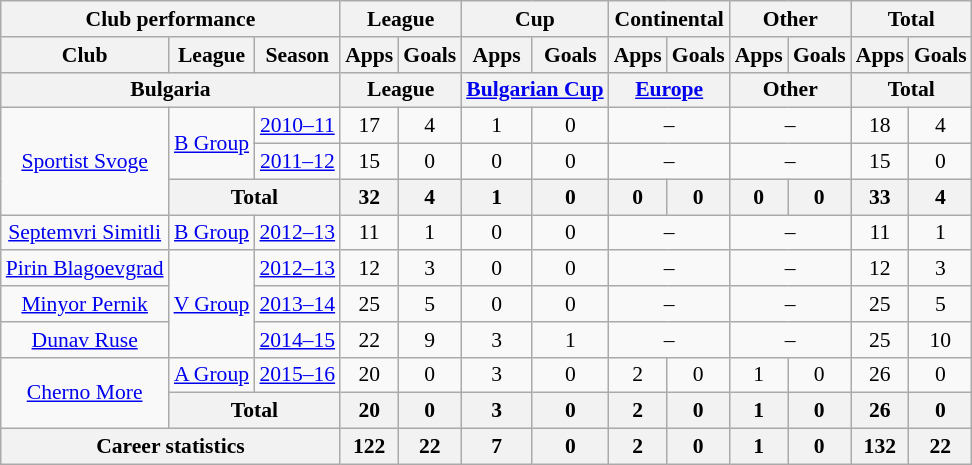<table class="wikitable" style="font-size:90%; text-align: center">
<tr>
<th colspan="3">Club performance</th>
<th colspan="2">League</th>
<th colspan="2">Cup</th>
<th colspan="2">Continental</th>
<th colspan="2">Other</th>
<th colspan="3">Total</th>
</tr>
<tr>
<th>Club</th>
<th>League</th>
<th>Season</th>
<th>Apps</th>
<th>Goals</th>
<th>Apps</th>
<th>Goals</th>
<th>Apps</th>
<th>Goals</th>
<th>Apps</th>
<th>Goals</th>
<th>Apps</th>
<th>Goals</th>
</tr>
<tr>
<th colspan="3">Bulgaria</th>
<th colspan="2">League</th>
<th colspan="2"><a href='#'>Bulgarian Cup</a></th>
<th colspan="2"><a href='#'>Europe</a></th>
<th colspan="2">Other</th>
<th colspan="2">Total</th>
</tr>
<tr>
<td rowspan="3" valign="center"><a href='#'>Sportist Svoge</a></td>
<td rowspan="2"><a href='#'>B Group</a></td>
<td><a href='#'>2010–11</a></td>
<td>17</td>
<td>4</td>
<td>1</td>
<td>0</td>
<td colspan="2">–</td>
<td colspan="2">–</td>
<td>18</td>
<td>4</td>
</tr>
<tr>
<td><a href='#'>2011–12</a></td>
<td>15</td>
<td>0</td>
<td>0</td>
<td>0</td>
<td colspan="2">–</td>
<td colspan="2">–</td>
<td>15</td>
<td>0</td>
</tr>
<tr>
<th colspan=2>Total</th>
<th>32</th>
<th>4</th>
<th>1</th>
<th>0</th>
<th>0</th>
<th>0</th>
<th>0</th>
<th>0</th>
<th>33</th>
<th>4</th>
</tr>
<tr>
<td rowspan="1" valign="center"><a href='#'>Septemvri Simitli</a></td>
<td rowspan="1"><a href='#'>B Group</a></td>
<td><a href='#'>2012–13</a></td>
<td>11</td>
<td>1</td>
<td>0</td>
<td>0</td>
<td colspan="2">–</td>
<td colspan="2">–</td>
<td>11</td>
<td>1</td>
</tr>
<tr>
<td rowspan="1" valign="center"><a href='#'>Pirin Blagoevgrad</a></td>
<td rowspan="3"><a href='#'>V Group</a></td>
<td><a href='#'>2012–13</a></td>
<td>12</td>
<td>3</td>
<td>0</td>
<td>0</td>
<td colspan="2">–</td>
<td colspan="2">–</td>
<td>12</td>
<td>3</td>
</tr>
<tr>
<td rowspan="1" valign="center"><a href='#'>Minyor Pernik</a></td>
<td><a href='#'>2013–14</a></td>
<td>25</td>
<td>5</td>
<td>0</td>
<td>0</td>
<td colspan="2">–</td>
<td colspan="2">–</td>
<td>25</td>
<td>5</td>
</tr>
<tr>
<td rowspan="1" valign="center"><a href='#'>Dunav Ruse</a></td>
<td><a href='#'>2014–15</a></td>
<td>22</td>
<td>9</td>
<td>3</td>
<td>1</td>
<td colspan="2">–</td>
<td colspan="2">–</td>
<td>25</td>
<td>10</td>
</tr>
<tr>
<td rowspan="2" valign="center"><a href='#'>Cherno More</a></td>
<td rowspan="1"><a href='#'>A Group</a></td>
<td><a href='#'>2015–16</a></td>
<td>20</td>
<td>0</td>
<td>3</td>
<td>0</td>
<td>2</td>
<td>0</td>
<td>1</td>
<td>0</td>
<td>26</td>
<td>0</td>
</tr>
<tr>
<th colspan=2>Total</th>
<th>20</th>
<th>0</th>
<th>3</th>
<th>0</th>
<th>2</th>
<th>0</th>
<th>1</th>
<th>0</th>
<th>26</th>
<th>0</th>
</tr>
<tr>
<th colspan="3">Career statistics</th>
<th>122</th>
<th>22</th>
<th>7</th>
<th>0</th>
<th>2</th>
<th>0</th>
<th>1</th>
<th>0</th>
<th>132</th>
<th>22</th>
</tr>
</table>
